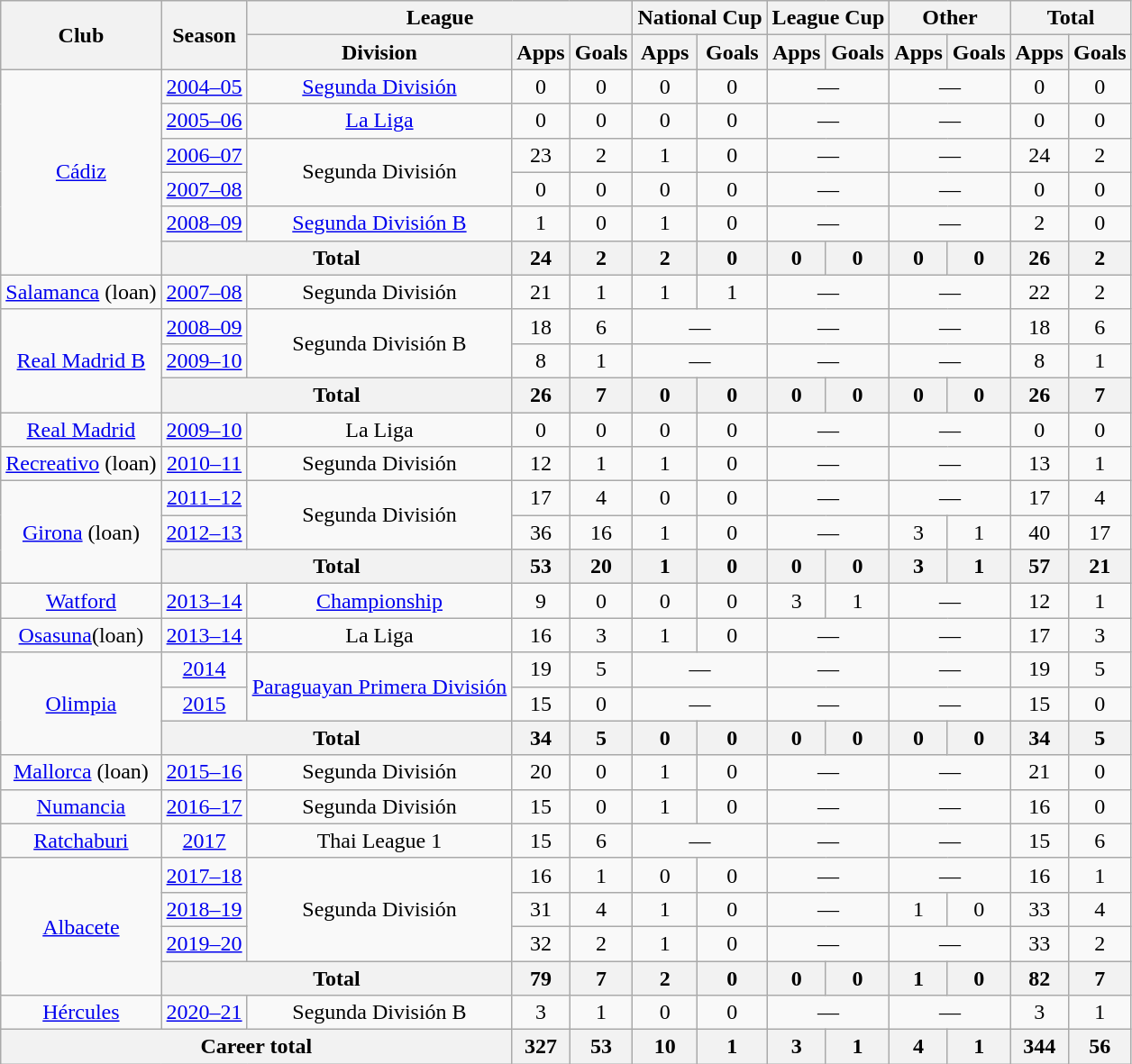<table class="wikitable" style="text-align:center">
<tr>
<th rowspan="2">Club</th>
<th rowspan="2">Season</th>
<th colspan="3">League</th>
<th colspan="2">National Cup</th>
<th colspan="2">League Cup</th>
<th colspan="2">Other</th>
<th colspan="2">Total</th>
</tr>
<tr>
<th>Division</th>
<th>Apps</th>
<th>Goals</th>
<th>Apps</th>
<th>Goals</th>
<th>Apps</th>
<th>Goals</th>
<th>Apps</th>
<th>Goals</th>
<th>Apps</th>
<th>Goals</th>
</tr>
<tr>
<td rowspan="6"><a href='#'>Cádiz</a></td>
<td><a href='#'>2004–05</a></td>
<td><a href='#'>Segunda División</a></td>
<td>0</td>
<td>0</td>
<td>0</td>
<td>0</td>
<td colspan="2">—</td>
<td colspan="2">—</td>
<td>0</td>
<td>0</td>
</tr>
<tr>
<td><a href='#'>2005–06</a></td>
<td><a href='#'>La Liga</a></td>
<td>0</td>
<td>0</td>
<td>0</td>
<td>0</td>
<td colspan="2">—</td>
<td colspan="2">—</td>
<td>0</td>
<td>0</td>
</tr>
<tr>
<td><a href='#'>2006–07</a></td>
<td rowspan="2">Segunda División</td>
<td>23</td>
<td>2</td>
<td>1</td>
<td>0</td>
<td colspan="2">—</td>
<td colspan="2">—</td>
<td>24</td>
<td>2</td>
</tr>
<tr>
<td><a href='#'>2007–08</a></td>
<td>0</td>
<td>0</td>
<td>0</td>
<td>0</td>
<td colspan="2">—</td>
<td colspan="2">—</td>
<td>0</td>
<td>0</td>
</tr>
<tr>
<td><a href='#'>2008–09</a></td>
<td><a href='#'>Segunda División B</a></td>
<td>1</td>
<td>0</td>
<td>1</td>
<td>0</td>
<td colspan="2">—</td>
<td colspan="2">—</td>
<td>2</td>
<td>0</td>
</tr>
<tr>
<th colspan="2">Total</th>
<th>24</th>
<th>2</th>
<th>2</th>
<th>0</th>
<th>0</th>
<th>0</th>
<th>0</th>
<th>0</th>
<th>26</th>
<th>2</th>
</tr>
<tr>
<td><a href='#'>Salamanca</a> (loan)</td>
<td><a href='#'>2007–08</a></td>
<td>Segunda División</td>
<td>21</td>
<td>1</td>
<td>1</td>
<td>1</td>
<td colspan="2">—</td>
<td colspan="2">—</td>
<td>22</td>
<td>2</td>
</tr>
<tr>
<td rowspan="3"><a href='#'>Real Madrid B</a></td>
<td><a href='#'>2008–09</a></td>
<td rowspan="2">Segunda División B</td>
<td>18</td>
<td>6</td>
<td colspan="2">—</td>
<td colspan="2">—</td>
<td colspan="2">—</td>
<td>18</td>
<td>6</td>
</tr>
<tr>
<td><a href='#'>2009–10</a></td>
<td>8</td>
<td>1</td>
<td colspan="2">—</td>
<td colspan="2">—</td>
<td colspan="2">—</td>
<td>8</td>
<td>1</td>
</tr>
<tr>
<th colspan="2">Total</th>
<th>26</th>
<th>7</th>
<th>0</th>
<th>0</th>
<th>0</th>
<th>0</th>
<th>0</th>
<th>0</th>
<th>26</th>
<th>7</th>
</tr>
<tr>
<td><a href='#'>Real Madrid</a></td>
<td><a href='#'>2009–10</a></td>
<td>La Liga</td>
<td>0</td>
<td>0</td>
<td>0</td>
<td>0</td>
<td colspan="2">—</td>
<td colspan="2">—</td>
<td>0</td>
<td>0</td>
</tr>
<tr>
<td><a href='#'>Recreativo</a> (loan)</td>
<td><a href='#'>2010–11</a></td>
<td>Segunda División</td>
<td>12</td>
<td>1</td>
<td>1</td>
<td>0</td>
<td colspan="2">—</td>
<td colspan="2">—</td>
<td>13</td>
<td>1</td>
</tr>
<tr>
<td rowspan="3"><a href='#'>Girona</a> (loan)</td>
<td><a href='#'>2011–12</a></td>
<td rowspan="2">Segunda División</td>
<td>17</td>
<td>4</td>
<td>0</td>
<td>0</td>
<td colspan="2">—</td>
<td colspan="2">—</td>
<td>17</td>
<td>4</td>
</tr>
<tr>
<td><a href='#'>2012–13</a></td>
<td>36</td>
<td>16</td>
<td>1</td>
<td>0</td>
<td colspan="2">—</td>
<td>3</td>
<td>1</td>
<td>40</td>
<td>17</td>
</tr>
<tr>
<th colspan="2">Total</th>
<th>53</th>
<th>20</th>
<th>1</th>
<th>0</th>
<th>0</th>
<th>0</th>
<th>3</th>
<th>1</th>
<th>57</th>
<th>21</th>
</tr>
<tr>
<td><a href='#'>Watford</a></td>
<td><a href='#'>2013–14</a></td>
<td><a href='#'>Championship</a></td>
<td>9</td>
<td>0</td>
<td>0</td>
<td>0</td>
<td>3</td>
<td>1</td>
<td colspan="2">—</td>
<td>12</td>
<td>1</td>
</tr>
<tr>
<td><a href='#'>Osasuna</a>(loan)</td>
<td><a href='#'>2013–14</a></td>
<td>La Liga</td>
<td>16</td>
<td>3</td>
<td>1</td>
<td>0</td>
<td colspan="2">—</td>
<td colspan="2">—</td>
<td>17</td>
<td>3</td>
</tr>
<tr>
<td rowspan="3"><a href='#'>Olimpia</a></td>
<td><a href='#'>2014</a></td>
<td rowspan="2"><a href='#'>Paraguayan Primera División</a></td>
<td>19</td>
<td>5</td>
<td colspan="2">—</td>
<td colspan="2">—</td>
<td colspan="2">—</td>
<td>19</td>
<td>5</td>
</tr>
<tr>
<td><a href='#'>2015</a></td>
<td>15</td>
<td>0</td>
<td colspan="2">—</td>
<td colspan="2">—</td>
<td colspan="2">—</td>
<td>15</td>
<td>0</td>
</tr>
<tr>
<th colspan="2">Total</th>
<th>34</th>
<th>5</th>
<th>0</th>
<th>0</th>
<th>0</th>
<th>0</th>
<th>0</th>
<th>0</th>
<th>34</th>
<th>5</th>
</tr>
<tr>
<td><a href='#'>Mallorca</a> (loan)</td>
<td><a href='#'>2015–16</a></td>
<td>Segunda División</td>
<td>20</td>
<td>0</td>
<td>1</td>
<td>0</td>
<td colspan="2">—</td>
<td colspan="2">—</td>
<td>21</td>
<td>0</td>
</tr>
<tr>
<td><a href='#'>Numancia</a></td>
<td><a href='#'>2016–17</a></td>
<td>Segunda División</td>
<td>15</td>
<td>0</td>
<td>1</td>
<td>0</td>
<td colspan="2">—</td>
<td colspan="2">—</td>
<td>16</td>
<td>0</td>
</tr>
<tr>
<td><a href='#'>Ratchaburi</a></td>
<td><a href='#'>2017</a></td>
<td>Thai League 1</td>
<td>15</td>
<td>6</td>
<td colspan="2">—</td>
<td colspan="2">—</td>
<td colspan="2">—</td>
<td>15</td>
<td>6</td>
</tr>
<tr>
<td rowspan="4"><a href='#'>Albacete</a></td>
<td><a href='#'>2017–18</a></td>
<td rowspan="3">Segunda División</td>
<td>16</td>
<td>1</td>
<td>0</td>
<td>0</td>
<td colspan="2">—</td>
<td colspan="2">—</td>
<td>16</td>
<td>1</td>
</tr>
<tr>
<td><a href='#'>2018–19</a></td>
<td>31</td>
<td>4</td>
<td>1</td>
<td>0</td>
<td colspan="2">—</td>
<td>1</td>
<td>0</td>
<td>33</td>
<td>4</td>
</tr>
<tr>
<td><a href='#'>2019–20</a></td>
<td>32</td>
<td>2</td>
<td>1</td>
<td>0</td>
<td colspan="2">—</td>
<td colspan="2">—</td>
<td>33</td>
<td>2</td>
</tr>
<tr>
<th colspan="2">Total</th>
<th>79</th>
<th>7</th>
<th>2</th>
<th>0</th>
<th>0</th>
<th>0</th>
<th>1</th>
<th>0</th>
<th>82</th>
<th>7</th>
</tr>
<tr>
<td><a href='#'>Hércules</a></td>
<td><a href='#'>2020–21</a></td>
<td>Segunda División B</td>
<td>3</td>
<td>1</td>
<td>0</td>
<td>0</td>
<td colspan="2">—</td>
<td colspan="2">—</td>
<td>3</td>
<td>1</td>
</tr>
<tr>
<th colspan="3">Career total</th>
<th>327</th>
<th>53</th>
<th>10</th>
<th>1</th>
<th>3</th>
<th>1</th>
<th>4</th>
<th>1</th>
<th>344</th>
<th>56</th>
</tr>
</table>
